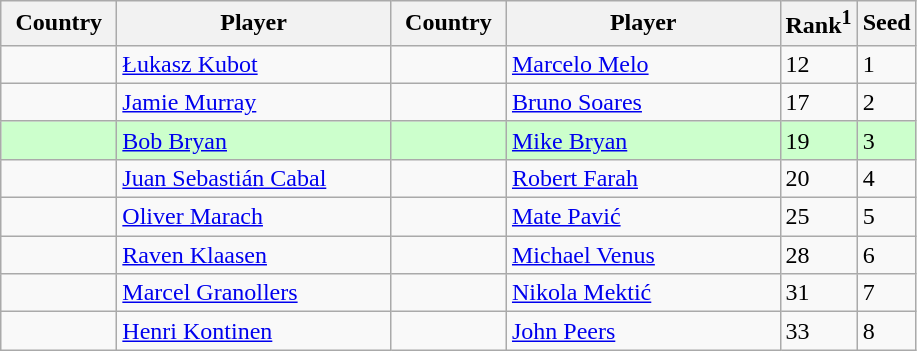<table class="sortable wikitable">
<tr>
<th width="70">Country</th>
<th width="175">Player</th>
<th width="70">Country</th>
<th width="175">Player</th>
<th>Rank<sup>1</sup></th>
<th>Seed</th>
</tr>
<tr>
<td></td>
<td><a href='#'>Łukasz Kubot</a></td>
<td></td>
<td><a href='#'>Marcelo Melo</a></td>
<td>12</td>
<td>1</td>
</tr>
<tr>
<td></td>
<td><a href='#'>Jamie Murray</a></td>
<td></td>
<td><a href='#'>Bruno Soares</a></td>
<td>17</td>
<td>2</td>
</tr>
<tr style="background:#cfc;">
<td></td>
<td><a href='#'>Bob Bryan</a></td>
<td></td>
<td><a href='#'>Mike Bryan</a></td>
<td>19</td>
<td>3</td>
</tr>
<tr>
<td></td>
<td><a href='#'>Juan Sebastián Cabal</a></td>
<td></td>
<td><a href='#'>Robert Farah</a></td>
<td>20</td>
<td>4</td>
</tr>
<tr>
<td></td>
<td><a href='#'>Oliver Marach</a></td>
<td></td>
<td><a href='#'>Mate Pavić</a></td>
<td>25</td>
<td>5</td>
</tr>
<tr>
<td></td>
<td><a href='#'>Raven Klaasen</a></td>
<td></td>
<td><a href='#'>Michael Venus</a></td>
<td>28</td>
<td>6</td>
</tr>
<tr>
<td></td>
<td><a href='#'>Marcel Granollers</a></td>
<td></td>
<td><a href='#'>Nikola Mektić</a></td>
<td>31</td>
<td>7</td>
</tr>
<tr>
<td></td>
<td><a href='#'>Henri Kontinen</a></td>
<td></td>
<td><a href='#'>John Peers</a></td>
<td>33</td>
<td>8</td>
</tr>
</table>
